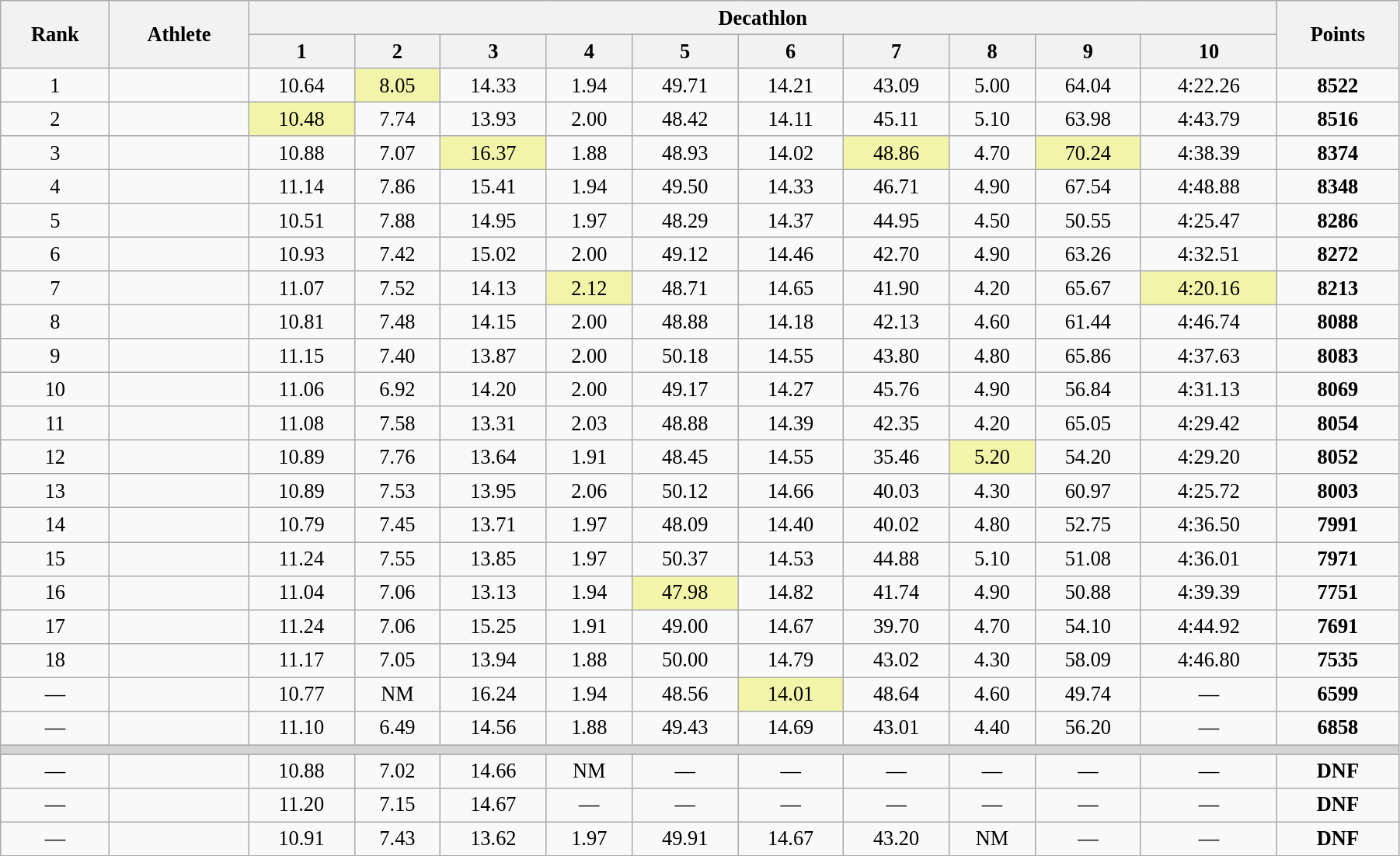<table class="wikitable" style=" text-align:center; font-size:110%;" width="95%">
<tr>
<th rowspan="2">Rank</th>
<th rowspan="2">Athlete</th>
<th colspan="10">Decathlon</th>
<th rowspan="2">Points</th>
</tr>
<tr>
<th>1</th>
<th>2</th>
<th>3</th>
<th>4</th>
<th>5</th>
<th>6</th>
<th>7</th>
<th>8</th>
<th>9</th>
<th>10</th>
</tr>
<tr>
<td>1</td>
<td align=left></td>
<td>10.64</td>
<td bgcolor=#F2F5A9>8.05</td>
<td>14.33</td>
<td>1.94</td>
<td>49.71</td>
<td>14.21</td>
<td>43.09</td>
<td>5.00</td>
<td>64.04</td>
<td>4:22.26</td>
<td><strong>8522</strong></td>
</tr>
<tr>
<td>2</td>
<td align=left></td>
<td bgcolor=#F2F5A9>10.48</td>
<td>7.74</td>
<td>13.93</td>
<td>2.00</td>
<td>48.42</td>
<td>14.11</td>
<td>45.11</td>
<td>5.10</td>
<td>63.98</td>
<td>4:43.79</td>
<td><strong>8516</strong></td>
</tr>
<tr>
<td>3</td>
<td align=left></td>
<td>10.88</td>
<td>7.07</td>
<td bgcolor=#F2F5A9>16.37</td>
<td>1.88</td>
<td>48.93</td>
<td>14.02</td>
<td bgcolor=#F2F5A9>48.86</td>
<td>4.70</td>
<td bgcolor=#F2F5A9>70.24</td>
<td>4:38.39</td>
<td><strong>8374</strong></td>
</tr>
<tr>
<td>4</td>
<td align=left></td>
<td>11.14</td>
<td>7.86</td>
<td>15.41</td>
<td>1.94</td>
<td>49.50</td>
<td>14.33</td>
<td>46.71</td>
<td>4.90</td>
<td>67.54</td>
<td>4:48.88</td>
<td><strong>8348</strong></td>
</tr>
<tr>
<td>5</td>
<td align=left></td>
<td>10.51</td>
<td>7.88</td>
<td>14.95</td>
<td>1.97</td>
<td>48.29</td>
<td>14.37</td>
<td>44.95</td>
<td>4.50</td>
<td>50.55</td>
<td>4:25.47</td>
<td><strong>8286</strong></td>
</tr>
<tr>
<td>6</td>
<td align=left></td>
<td>10.93</td>
<td>7.42</td>
<td>15.02</td>
<td>2.00</td>
<td>49.12</td>
<td>14.46</td>
<td>42.70</td>
<td>4.90</td>
<td>63.26</td>
<td>4:32.51</td>
<td><strong>8272</strong></td>
</tr>
<tr>
<td>7</td>
<td align=left></td>
<td>11.07</td>
<td>7.52</td>
<td>14.13</td>
<td bgcolor=#F2F5A9>2.12</td>
<td>48.71</td>
<td>14.65</td>
<td>41.90</td>
<td>4.20</td>
<td>65.67</td>
<td bgcolor=#F2F5A9>4:20.16</td>
<td><strong>8213</strong></td>
</tr>
<tr>
<td>8</td>
<td align=left></td>
<td>10.81</td>
<td>7.48</td>
<td>14.15</td>
<td>2.00</td>
<td>48.88</td>
<td>14.18</td>
<td>42.13</td>
<td>4.60</td>
<td>61.44</td>
<td>4:46.74</td>
<td><strong>8088</strong></td>
</tr>
<tr>
<td>9</td>
<td align=left></td>
<td>11.15</td>
<td>7.40</td>
<td>13.87</td>
<td>2.00</td>
<td>50.18</td>
<td>14.55</td>
<td>43.80</td>
<td>4.80</td>
<td>65.86</td>
<td>4:37.63</td>
<td><strong>8083</strong></td>
</tr>
<tr>
<td>10</td>
<td align=left></td>
<td>11.06</td>
<td>6.92</td>
<td>14.20</td>
<td>2.00</td>
<td>49.17</td>
<td>14.27</td>
<td>45.76</td>
<td>4.90</td>
<td>56.84</td>
<td>4:31.13</td>
<td><strong>8069</strong></td>
</tr>
<tr>
<td>11</td>
<td align=left></td>
<td>11.08</td>
<td>7.58</td>
<td>13.31</td>
<td>2.03</td>
<td>48.88</td>
<td>14.39</td>
<td>42.35</td>
<td>4.20</td>
<td>65.05</td>
<td>4:29.42</td>
<td><strong>8054</strong></td>
</tr>
<tr>
<td>12</td>
<td align=left></td>
<td>10.89</td>
<td>7.76</td>
<td>13.64</td>
<td>1.91</td>
<td>48.45</td>
<td>14.55</td>
<td>35.46</td>
<td bgcolor=#F2F5A9>5.20</td>
<td>54.20</td>
<td>4:29.20</td>
<td><strong>8052</strong></td>
</tr>
<tr>
<td>13</td>
<td align=left></td>
<td>10.89</td>
<td>7.53</td>
<td>13.95</td>
<td>2.06</td>
<td>50.12</td>
<td>14.66</td>
<td>40.03</td>
<td>4.30</td>
<td>60.97</td>
<td>4:25.72</td>
<td><strong>8003</strong></td>
</tr>
<tr>
<td>14</td>
<td align=left></td>
<td>10.79</td>
<td>7.45</td>
<td>13.71</td>
<td>1.97</td>
<td>48.09</td>
<td>14.40</td>
<td>40.02</td>
<td>4.80</td>
<td>52.75</td>
<td>4:36.50</td>
<td><strong>7991</strong></td>
</tr>
<tr>
<td>15</td>
<td align=left></td>
<td>11.24</td>
<td>7.55</td>
<td>13.85</td>
<td>1.97</td>
<td>50.37</td>
<td>14.53</td>
<td>44.88</td>
<td>5.10</td>
<td>51.08</td>
<td>4:36.01</td>
<td><strong>7971</strong></td>
</tr>
<tr>
<td>16</td>
<td align=left></td>
<td>11.04</td>
<td>7.06</td>
<td>13.13</td>
<td>1.94</td>
<td bgcolor=#F2F5A9>47.98</td>
<td>14.82</td>
<td>41.74</td>
<td>4.90</td>
<td>50.88</td>
<td>4:39.39</td>
<td><strong>7751</strong></td>
</tr>
<tr>
<td>17</td>
<td align=left></td>
<td>11.24</td>
<td>7.06</td>
<td>15.25</td>
<td>1.91</td>
<td>49.00</td>
<td>14.67</td>
<td>39.70</td>
<td>4.70</td>
<td>54.10</td>
<td>4:44.92</td>
<td><strong>7691</strong></td>
</tr>
<tr>
<td>18</td>
<td align=left></td>
<td>11.17</td>
<td>7.05</td>
<td>13.94</td>
<td>1.88</td>
<td>50.00</td>
<td>14.79</td>
<td>43.02</td>
<td>4.30</td>
<td>58.09</td>
<td>4:46.80</td>
<td><strong>7535</strong></td>
</tr>
<tr>
<td>—</td>
<td align=left></td>
<td>10.77</td>
<td>NM</td>
<td>16.24</td>
<td>1.94</td>
<td>48.56</td>
<td bgcolor=#F2F5A9>14.01</td>
<td>48.64</td>
<td>4.60</td>
<td>49.74</td>
<td>—</td>
<td><strong>6599</strong></td>
</tr>
<tr>
<td>—</td>
<td align=left></td>
<td>11.10</td>
<td>6.49</td>
<td>14.56</td>
<td>1.88</td>
<td>49.43</td>
<td>14.69</td>
<td>43.01</td>
<td>4.40</td>
<td>56.20</td>
<td>—</td>
<td><strong>6858</strong></td>
</tr>
<tr>
<td colspan=13 bgcolor=lightgray></td>
</tr>
<tr>
<td>—</td>
<td align=left></td>
<td>10.88</td>
<td>7.02</td>
<td>14.66</td>
<td>NM</td>
<td>—</td>
<td>—</td>
<td>—</td>
<td>—</td>
<td>—</td>
<td>—</td>
<td><strong>DNF  </strong></td>
</tr>
<tr>
<td>—</td>
<td align=left></td>
<td>11.20</td>
<td>7.15</td>
<td>14.67</td>
<td>—</td>
<td>—</td>
<td>—</td>
<td>—</td>
<td>—</td>
<td>—</td>
<td>—</td>
<td><strong>DNF </strong></td>
</tr>
<tr>
<td>—</td>
<td align=left></td>
<td>10.91</td>
<td>7.43</td>
<td>13.62</td>
<td>1.97</td>
<td>49.91</td>
<td>14.67</td>
<td>43.20</td>
<td>NM</td>
<td>—</td>
<td>—</td>
<td><strong>DNF   </strong></td>
</tr>
</table>
